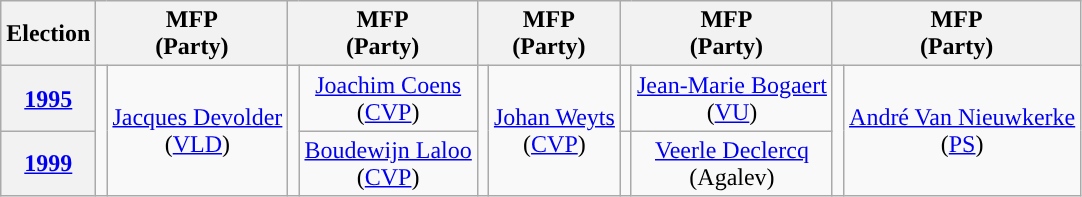<table class="wikitable" style="text-align:center">
<tr>
<th>Election</th>
<th colspan=2>MFP<br>(Party)</th>
<th colspan=2>MFP<br>(Party)</th>
<th colspan=2>MFP<br>(Party)</th>
<th colspan=2>MFP<br>(Party)</th>
<th colspan=2>MFP<br>(Party)</th>
</tr>
<tr>
<th><a href='#'>1995</a></th>
<td rowspan=2; style="background-color: "></td>
<td rowspan=2><a href='#'>Jacques Devolder</a><br>(<a href='#'>VLD</a>)</td>
<td rowspan=2; style="background-color: "></td>
<td><a href='#'>Joachim Coens</a><br>(<a href='#'>CVP</a>)</td>
<td rowspan=2; style="background-color: "></td>
<td rowspan=2><a href='#'>Johan Weyts</a><br>(<a href='#'>CVP</a>)</td>
<td rowspan=1; style="background-color: "></td>
<td><a href='#'>Jean-Marie Bogaert</a><br>(<a href='#'>VU</a>)</td>
<td rowspan=2; style="background-color: "></td>
<td rowspan=2><a href='#'>André Van Nieuwkerke</a><br>(<a href='#'>PS</a>)</td>
</tr>
<tr>
<th><a href='#'>1999</a></th>
<td><a href='#'>Boudewijn Laloo</a><br>(<a href='#'>CVP</a>)</td>
<td rowspan=1; style="background-color: "></td>
<td><a href='#'>Veerle Declercq</a><br>(Agalev)</td>
</tr>
</table>
